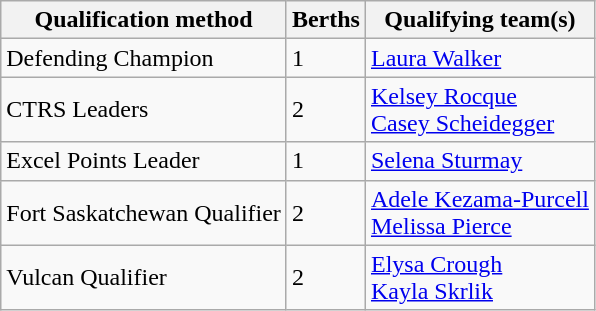<table class="wikitable">
<tr>
<th scope="col">Qualification method</th>
<th scope="col">Berths</th>
<th scope="col">Qualifying team(s)</th>
</tr>
<tr>
<td>Defending Champion</td>
<td>1</td>
<td><a href='#'>Laura Walker</a></td>
</tr>
<tr>
<td>CTRS Leaders</td>
<td>2</td>
<td><a href='#'>Kelsey Rocque</a> <br> <a href='#'>Casey Scheidegger</a></td>
</tr>
<tr>
<td>Excel Points Leader</td>
<td>1</td>
<td><a href='#'>Selena Sturmay</a></td>
</tr>
<tr>
<td>Fort Saskatchewan Qualifier</td>
<td>2</td>
<td><a href='#'>Adele Kezama-Purcell</a> <br> <a href='#'>Melissa Pierce</a></td>
</tr>
<tr>
<td>Vulcan Qualifier</td>
<td>2</td>
<td><a href='#'>Elysa Crough</a> <br> <a href='#'>Kayla Skrlik</a></td>
</tr>
</table>
